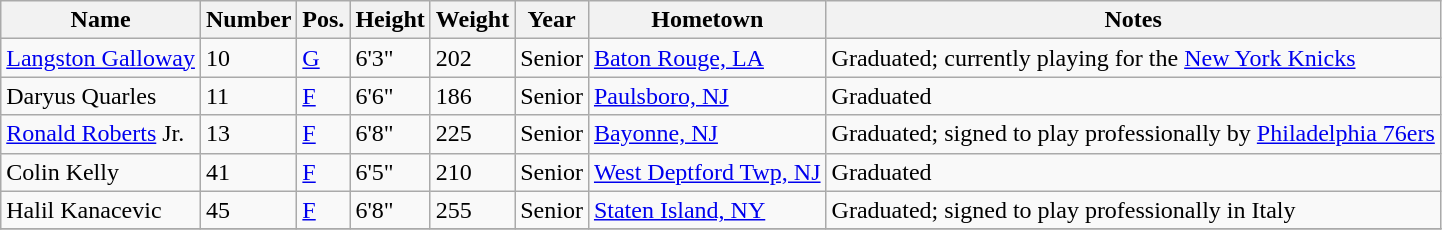<table class="wikitable sortable" border="1">
<tr>
<th>Name</th>
<th>Number</th>
<th>Pos.</th>
<th>Height</th>
<th>Weight</th>
<th>Year</th>
<th>Hometown</th>
<th class="unsortable">Notes</th>
</tr>
<tr>
<td sortname><a href='#'>Langston Galloway</a></td>
<td>10</td>
<td><a href='#'>G</a></td>
<td>6'3"</td>
<td>202</td>
<td>Senior</td>
<td><a href='#'>Baton Rouge, LA</a></td>
<td>Graduated; currently playing for the <a href='#'>New York Knicks</a></td>
</tr>
<tr>
<td sortname>Daryus Quarles</td>
<td>11</td>
<td><a href='#'>F</a></td>
<td>6'6"</td>
<td>186</td>
<td>Senior</td>
<td><a href='#'>Paulsboro, NJ</a></td>
<td>Graduated</td>
</tr>
<tr>
<td sortname><a href='#'>Ronald Roberts</a> Jr.</td>
<td>13</td>
<td><a href='#'>F</a></td>
<td>6'8"</td>
<td>225</td>
<td>Senior</td>
<td><a href='#'>Bayonne, NJ</a></td>
<td>Graduated; signed to play professionally by <a href='#'>Philadelphia 76ers</a></td>
</tr>
<tr>
<td sortname>Colin Kelly</td>
<td>41</td>
<td><a href='#'>F</a></td>
<td>6'5"</td>
<td>210</td>
<td>Senior</td>
<td><a href='#'>West Deptford Twp, NJ</a></td>
<td>Graduated</td>
</tr>
<tr>
<td sortname>Halil Kanacevic</td>
<td>45</td>
<td><a href='#'>F</a></td>
<td>6'8"</td>
<td>255</td>
<td>Senior</td>
<td><a href='#'>Staten Island, NY</a></td>
<td>Graduated; signed to play professionally in Italy</td>
</tr>
<tr>
</tr>
</table>
